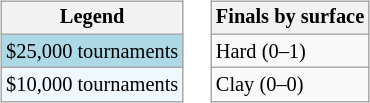<table>
<tr valign=top>
<td><br><table class=wikitable style="font-size:85%">
<tr>
<th>Legend</th>
</tr>
<tr style="background:lightblue;">
<td>$25,000 tournaments</td>
</tr>
<tr style="background:#f0f8ff;">
<td>$10,000 tournaments</td>
</tr>
</table>
</td>
<td><br><table class=wikitable style="font-size:85%">
<tr>
<th>Finals by surface</th>
</tr>
<tr>
<td>Hard (0–1)</td>
</tr>
<tr>
<td>Clay (0–0)</td>
</tr>
</table>
</td>
</tr>
</table>
